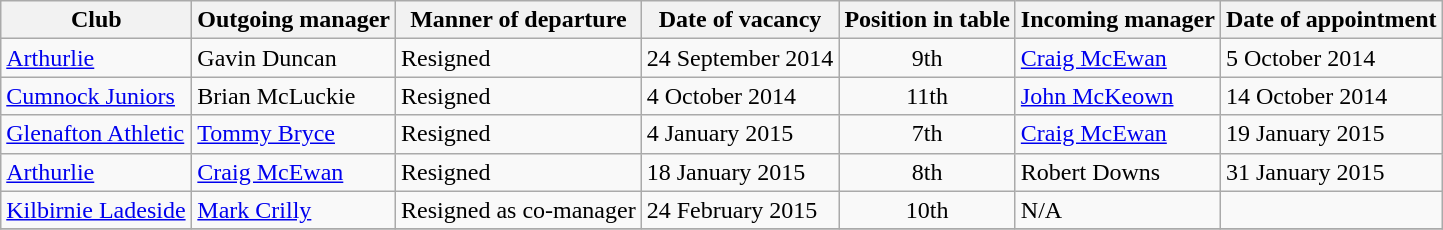<table class="wikitable">
<tr>
<th width=120>Club</th>
<th>Outgoing manager</th>
<th>Manner of departure</th>
<th>Date of vacancy</th>
<th>Position in table</th>
<th>Incoming manager</th>
<th>Date of appointment</th>
</tr>
<tr>
<td><a href='#'>Arthurlie</a></td>
<td>Gavin Duncan</td>
<td>Resigned </td>
<td>24 September 2014</td>
<td align="center">9th</td>
<td><a href='#'>Craig McEwan</a></td>
<td>5 October 2014</td>
</tr>
<tr>
<td><a href='#'>Cumnock Juniors</a></td>
<td>Brian McLuckie</td>
<td>Resigned </td>
<td>4 October 2014</td>
<td align="center">11th</td>
<td><a href='#'>John McKeown</a></td>
<td>14 October 2014</td>
</tr>
<tr>
<td><a href='#'>Glenafton Athletic</a></td>
<td><a href='#'>Tommy Bryce</a></td>
<td>Resigned </td>
<td>4 January 2015</td>
<td align="center">7th</td>
<td><a href='#'>Craig McEwan</a></td>
<td>19 January 2015</td>
</tr>
<tr>
<td><a href='#'>Arthurlie</a></td>
<td><a href='#'>Craig McEwan</a></td>
<td>Resigned </td>
<td>18 January 2015</td>
<td align="center">8th</td>
<td>Robert Downs </td>
<td>31 January 2015</td>
</tr>
<tr>
<td><a href='#'>Kilbirnie Ladeside</a></td>
<td><a href='#'>Mark Crilly</a></td>
<td>Resigned as co-manager </td>
<td>24 February 2015</td>
<td align="center">10th</td>
<td>N/A</td>
<td></td>
</tr>
<tr>
</tr>
</table>
